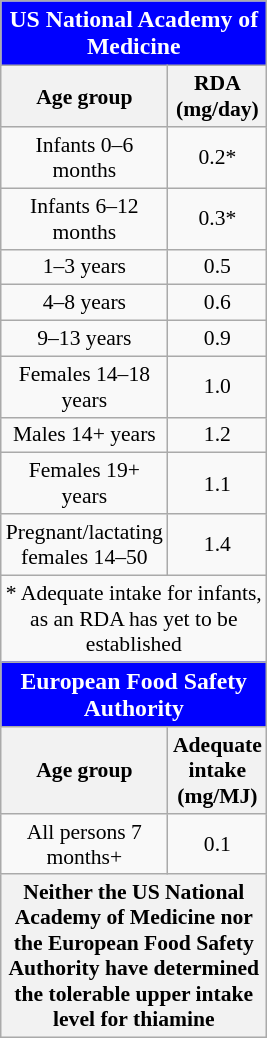<table class="wikitable floatright" style="font-size: 90%; text-align: center;">
<tr>
<td colspan="2" style="background: blue; color: white; font-size: 110%; text-align: center;"><strong>US National Academy of Medicine</strong></td>
</tr>
<tr>
<th width="8" scope="col">Age group</th>
<th width="6" scope="col">RDA (mg/day)</th>
</tr>
<tr>
<td>Infants 0–6 months</td>
<td>0.2*</td>
</tr>
<tr>
<td>Infants 6–12 months</td>
<td>0.3*</td>
</tr>
<tr>
<td>1–3 years</td>
<td>0.5</td>
</tr>
<tr>
<td>4–8 years</td>
<td>0.6</td>
</tr>
<tr>
<td>9–13 years</td>
<td>0.9</td>
</tr>
<tr>
<td>Females 14–18 years</td>
<td>1.0</td>
</tr>
<tr>
<td>Males 14+ years</td>
<td>1.2</td>
</tr>
<tr>
<td>Females 19+ years</td>
<td>1.1</td>
</tr>
<tr>
<td>Pregnant/lactating females 14–50</td>
<td>1.4</td>
</tr>
<tr>
<td colspan="2" style="text-align: center;">* Adequate intake for infants, as an RDA has yet to be established</td>
</tr>
<tr>
<td colspan="2" style="background: blue; color: white; font-size: 110%; text-align: center;"><strong>European Food Safety Authority</strong></td>
</tr>
<tr>
<th scope="col">Age group</th>
<th scope="col">Adequate intake<br>(mg/MJ)</th>
</tr>
<tr>
<td>All persons 7 months+</td>
<td>0.1</td>
</tr>
<tr>
<th width="14" colspan="2" scope="col">Neither the US National Academy of Medicine nor the European Food Safety Authority have determined the tolerable upper intake level for thiamine</th>
</tr>
</table>
